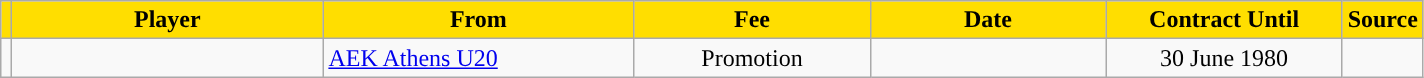<table class="wikitable sortable">
<tr>
<th style="background:#FFDE00"></th>
<th width=200 style="background:#FFDE00">Player</th>
<th width=200 style="background:#FFDE00">From</th>
<th width=150 style="background:#FFDE00">Fee</th>
<th width=150 style="background:#FFDE00">Date</th>
<th width=150 style="background:#FFDE00">Contract Until</th>
<th style="background:#FFDE00">Source</th>
</tr>
<tr>
<td align=center></td>
<td></td>
<td> <a href='#'>AEK Athens U20</a></td>
<td align=center>Promotion</td>
<td align=center></td>
<td align=center>30 June 1980</td>
<td align=center></td>
</tr>
</table>
